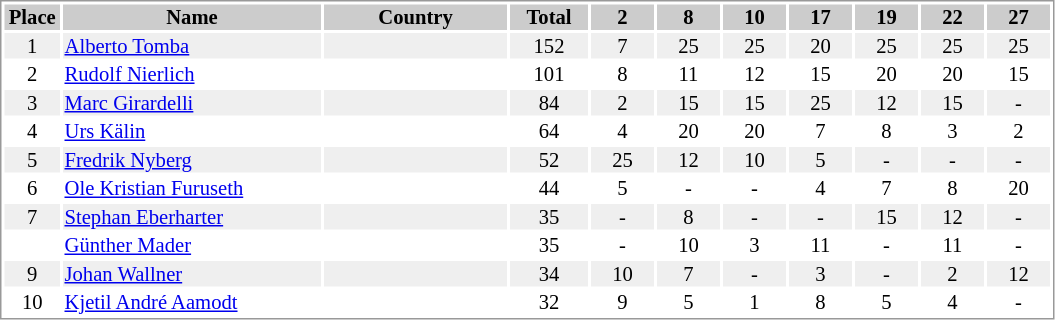<table border="0" style="border: 1px solid #999; background-color:#FFFFFF; text-align:center; font-size:86%; line-height:15px;">
<tr align="center" bgcolor="#CCCCCC">
<th width=35>Place</th>
<th width=170>Name</th>
<th width=120>Country</th>
<th width=50>Total</th>
<th width=40>2</th>
<th width=40>8</th>
<th width=40>10</th>
<th width=40>17</th>
<th width=40>19</th>
<th width=40>22</th>
<th width=40>27</th>
</tr>
<tr bgcolor="#EFEFEF">
<td>1</td>
<td align="left"><a href='#'>Alberto Tomba</a></td>
<td align="left"></td>
<td>152</td>
<td>7</td>
<td>25</td>
<td>25</td>
<td>20</td>
<td>25</td>
<td>25</td>
<td>25</td>
</tr>
<tr>
<td>2</td>
<td align="left"><a href='#'>Rudolf Nierlich</a></td>
<td align="left"></td>
<td>101</td>
<td>8</td>
<td>11</td>
<td>12</td>
<td>15</td>
<td>20</td>
<td>20</td>
<td>15</td>
</tr>
<tr bgcolor="#EFEFEF">
<td>3</td>
<td align="left"><a href='#'>Marc Girardelli</a></td>
<td align="left"></td>
<td>84</td>
<td>2</td>
<td>15</td>
<td>15</td>
<td>25</td>
<td>12</td>
<td>15</td>
<td>-</td>
</tr>
<tr>
<td>4</td>
<td align="left"><a href='#'>Urs Kälin</a></td>
<td align="left"></td>
<td>64</td>
<td>4</td>
<td>20</td>
<td>20</td>
<td>7</td>
<td>8</td>
<td>3</td>
<td>2</td>
</tr>
<tr bgcolor="#EFEFEF">
<td>5</td>
<td align="left"><a href='#'>Fredrik Nyberg</a></td>
<td align="left"></td>
<td>52</td>
<td>25</td>
<td>12</td>
<td>10</td>
<td>5</td>
<td>-</td>
<td>-</td>
<td>-</td>
</tr>
<tr>
<td>6</td>
<td align="left"><a href='#'>Ole Kristian Furuseth</a></td>
<td align="left"></td>
<td>44</td>
<td>5</td>
<td>-</td>
<td>-</td>
<td>4</td>
<td>7</td>
<td>8</td>
<td>20</td>
</tr>
<tr bgcolor="#EFEFEF">
<td>7</td>
<td align="left"><a href='#'>Stephan Eberharter</a></td>
<td align="left"></td>
<td>35</td>
<td>-</td>
<td>8</td>
<td>-</td>
<td>-</td>
<td>15</td>
<td>12</td>
<td>-</td>
</tr>
<tr>
<td></td>
<td align="left"><a href='#'>Günther Mader</a></td>
<td align="left"></td>
<td>35</td>
<td>-</td>
<td>10</td>
<td>3</td>
<td>11</td>
<td>-</td>
<td>11</td>
<td>-</td>
</tr>
<tr bgcolor="#EFEFEF">
<td>9</td>
<td align="left"><a href='#'>Johan Wallner</a></td>
<td align="left"></td>
<td>34</td>
<td>10</td>
<td>7</td>
<td>-</td>
<td>3</td>
<td>-</td>
<td>2</td>
<td>12</td>
</tr>
<tr>
<td>10</td>
<td align="left"><a href='#'>Kjetil André Aamodt</a></td>
<td align="left"></td>
<td>32</td>
<td>9</td>
<td>5</td>
<td>1</td>
<td>8</td>
<td>5</td>
<td>4</td>
<td>-</td>
</tr>
</table>
